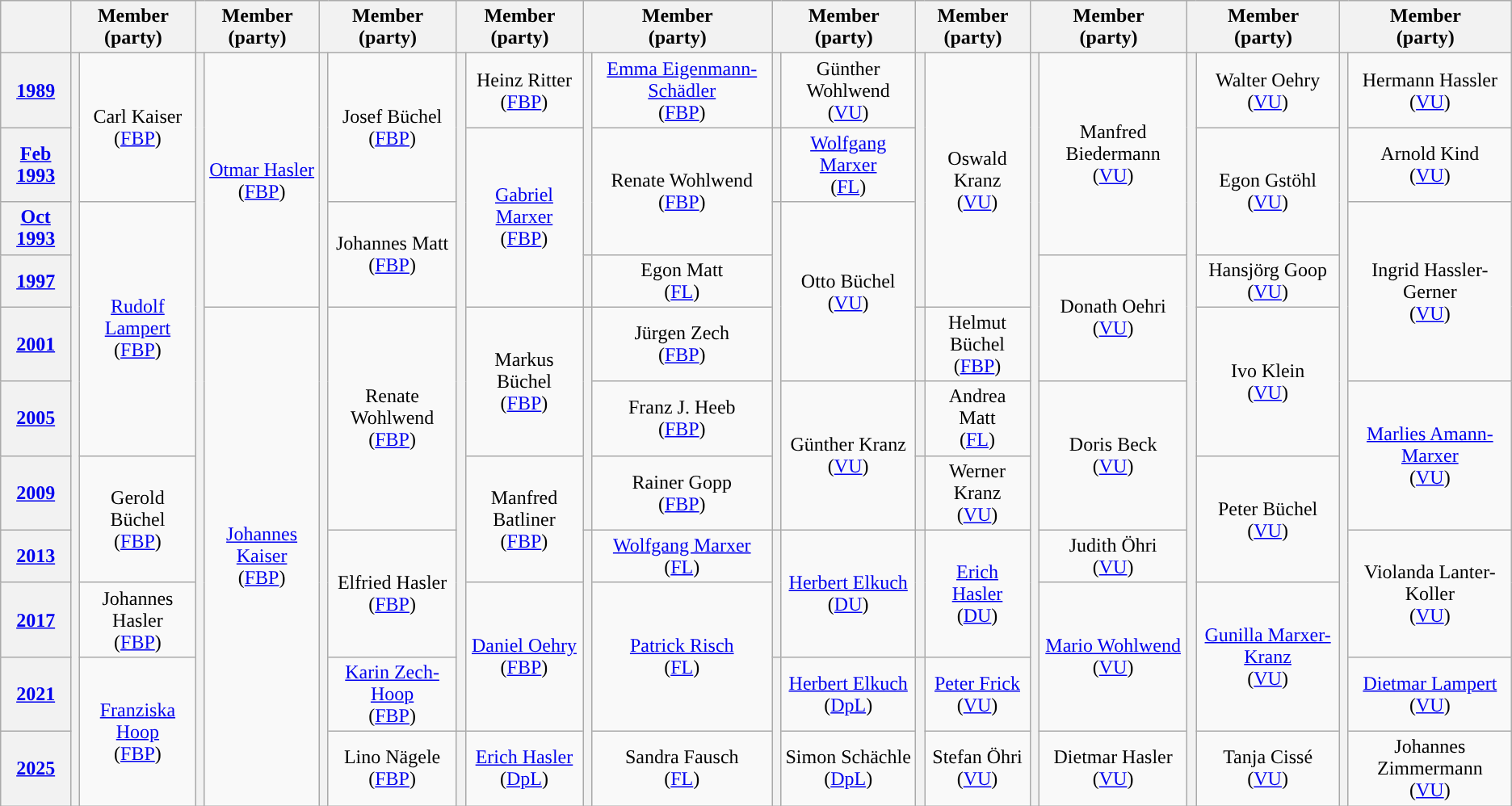<table class="wikitable" style="text-align:center">
<tr>
<th></th>
<th colspan=2>Member<br>(party)</th>
<th colspan=2>Member<br>(party)</th>
<th colspan=2>Member<br>(party)</th>
<th colspan=2>Member<br>(party)</th>
<th colspan=2>Member<br>(party)</th>
<th colspan=2>Member<br>(party)</th>
<th colspan=2>Member<br>(party)</th>
<th colspan=2>Member<br>(party)</th>
<th colspan=2>Member<br>(party)</th>
<th colspan=2>Member<br>(party)</th>
</tr>
<tr>
<th><a href='#'>1989</a></th>
<th rowspan=11 style="background-color: "></th>
<td rowspan=2>Carl Kaiser<br>(<a href='#'>FBP</a>)</td>
<th rowspan=11 style="background-color: "></th>
<td rowspan=4><a href='#'>Otmar Hasler</a><br>(<a href='#'>FBP</a>)</td>
<th rowspan=11 style="background-color: "></th>
<td rowspan=2>Josef Büchel<br>(<a href='#'>FBP</a>)</td>
<th rowspan=10 style="background-color: "></th>
<td rowspan=1>Heinz Ritter<br>(<a href='#'>FBP</a>)</td>
<th rowspan=3 style="background-color: "></th>
<td rowspan=1><a href='#'>Emma Eigenmann-Schädler</a><br>(<a href='#'>FBP</a>)</td>
<th rowspan=1 style="background-color: "></th>
<td rowspan=1>Günther Wohlwend<br>(<a href='#'>VU</a>)</td>
<th rowspan=4 style="background-color: "></th>
<td rowspan=4>Oswald Kranz<br>(<a href='#'>VU</a>)</td>
<th rowspan=11 style="background-color: "></th>
<td rowspan=3>Manfred Biedermann<br>(<a href='#'>VU</a>)</td>
<th rowspan=11 style="background-color: "></th>
<td rowspan=1>Walter Oehry<br>(<a href='#'>VU</a>)</td>
<th rowspan=11 style="background-color: "></th>
<td rowspan=1>Hermann Hassler<br>(<a href='#'>VU</a>)</td>
</tr>
<tr>
<th><a href='#'>Feb 1993</a></th>
<td rowspan=3><a href='#'>Gabriel Marxer</a><br>(<a href='#'>FBP</a>)</td>
<td rowspan=2>Renate Wohlwend<br>(<a href='#'>FBP</a>)</td>
<th rowspan=1 style="background-color: "></th>
<td rowspan=1><a href='#'>Wolfgang Marxer</a><br>(<a href='#'>FL</a>)</td>
<td rowspan=2>Egon Gstöhl<br>(<a href='#'>VU</a>)</td>
<td rowspan=1>Arnold Kind<br>(<a href='#'>VU</a>)</td>
</tr>
<tr>
<th><a href='#'>Oct 1993</a></th>
<td rowspan=4><a href='#'>Rudolf Lampert</a><br>(<a href='#'>FBP</a>)</td>
<td rowspan=2>Johannes Matt<br>(<a href='#'>FBP</a>)</td>
<th rowspan=5 style="background-color: "></th>
<td rowspan=3>Otto Büchel<br>(<a href='#'>VU</a>)</td>
<td rowspan=3>Ingrid Hassler-Gerner<br>(<a href='#'>VU</a>)</td>
</tr>
<tr>
<th><a href='#'>1997</a></th>
<th rowspan=1 style="background-color: "></th>
<td rowspan=1>Egon Matt<br>(<a href='#'>FL</a>)</td>
<td rowspan=2>Donath Oehri<br>(<a href='#'>VU</a>)</td>
<td rowspan=1>Hansjörg Goop<br>(<a href='#'>VU</a>)</td>
</tr>
<tr>
<th><a href='#'>2001</a></th>
<td rowspan=7><a href='#'>Johannes Kaiser</a><br>(<a href='#'>FBP</a>)</td>
<td rowspan=3>Renate Wohlwend<br>(<a href='#'>FBP</a>)</td>
<td rowspan=2>Markus Büchel<br>(<a href='#'>FBP</a>)</td>
<th rowspan=3 style="background-color: "></th>
<td rowspan=1>Jürgen Zech<br>(<a href='#'>FBP</a>)</td>
<th rowspan=1 style="background-color: "></th>
<td rowspan=1>Helmut Büchel<br>(<a href='#'>FBP</a>)</td>
<td rowspan=2>Ivo Klein<br>(<a href='#'>VU</a>)</td>
</tr>
<tr>
<th><a href='#'>2005</a></th>
<td rowspan=1>Franz J. Heeb<br>(<a href='#'>FBP</a>)</td>
<td rowspan=2>Günther Kranz<br>(<a href='#'>VU</a>)</td>
<th rowspan=1 style="background-color: "></th>
<td rowspan=1>Andrea Matt<br>(<a href='#'>FL</a>)</td>
<td rowspan=2>Doris Beck<br>(<a href='#'>VU</a>)</td>
<td rowspan=2><a href='#'>Marlies Amann-Marxer</a><br>(<a href='#'>VU</a>)</td>
</tr>
<tr>
<th><a href='#'>2009</a></th>
<td rowspan=2>Gerold Büchel<br>(<a href='#'>FBP</a>)</td>
<td rowspan=2>Manfred Batliner<br>(<a href='#'>FBP</a>)</td>
<td rowspan=1>Rainer Gopp<br>(<a href='#'>FBP</a>)</td>
<th rowspan=1 style="background-color: "></th>
<td rowspan=1>Werner Kranz<br>(<a href='#'>VU</a>)</td>
<td rowspan=2>Peter Büchel<br>(<a href='#'>VU</a>)</td>
</tr>
<tr>
<th><a href='#'>2013</a></th>
<td rowspan=2>Elfried Hasler<br>(<a href='#'>FBP</a>)</td>
<th rowspan=4 style="background-color: "></th>
<td rowspan=1><a href='#'>Wolfgang Marxer</a><br>(<a href='#'>FL</a>)</td>
<th rowspan=2 style="background-color: "></th>
<td rowspan=2><a href='#'>Herbert Elkuch</a><br>(<a href='#'>DU</a>)</td>
<th rowspan=2 style="background-color: "></th>
<td rowspan=2><a href='#'>Erich Hasler</a><br>(<a href='#'>DU</a>)</td>
<td rowspan=1>Judith Öhri<br>(<a href='#'>VU</a>)</td>
<td rowspan=2>Violanda Lanter-Koller<br>(<a href='#'>VU</a>)</td>
</tr>
<tr>
<th><a href='#'>2017</a></th>
<td rowspan=1>Johannes Hasler<br>(<a href='#'>FBP</a>)</td>
<td rowspan=2><a href='#'>Daniel Oehry</a><br>(<a href='#'>FBP</a>)</td>
<td rowspan=2><a href='#'>Patrick Risch</a><br>(<a href='#'>FL</a>)</td>
<td rowspan=2><a href='#'>Mario Wohlwend</a><br>(<a href='#'>VU</a>)</td>
<td rowspan=2><a href='#'>Gunilla Marxer-Kranz</a><br>(<a href='#'>VU</a>)</td>
</tr>
<tr>
<th><a href='#'>2021</a></th>
<td rowspan=2><a href='#'>Franziska Hoop</a><br>(<a href='#'>FBP</a>)</td>
<td rowspan=1><a href='#'>Karin Zech-Hoop</a><br>(<a href='#'>FBP</a>)</td>
<th rowspan=2 style="background-color: "></th>
<td rowspan=1><a href='#'>Herbert Elkuch</a><br>(<a href='#'>DpL</a>)</td>
<th rowspan=2 style="background-color: "></th>
<td rowspan=1><a href='#'>Peter Frick</a><br>(<a href='#'>VU</a>)</td>
<td rowspan=1><a href='#'>Dietmar Lampert</a><br>(<a href='#'>VU</a>)</td>
</tr>
<tr>
<th><a href='#'>2025</a></th>
<td rowspan=1>Lino Nägele<br>(<a href='#'>FBP</a>)</td>
<th rowspan=2 style="background-color: "></th>
<td rowspan=1><a href='#'>Erich Hasler</a><br>(<a href='#'>DpL</a>)</td>
<td rowspan=1>Sandra Fausch<br>(<a href='#'>FL</a>)</td>
<td rowspan=1>Simon Schächle<br>(<a href='#'>DpL</a>)</td>
<td rowspan=1>Stefan Öhri<br>(<a href='#'>VU</a>)</td>
<td rowspan=1>Dietmar Hasler<br>(<a href='#'>VU</a>)</td>
<td rowspan=1>Tanja Cissé<br>(<a href='#'>VU</a>)</td>
<td rowspan=1>Johannes Zimmermann<br>(<a href='#'>VU</a>)</td>
</tr>
</table>
